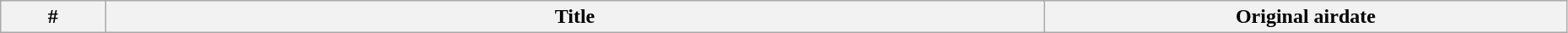<table class="wikitable plainrowheaders" style="width:98%;">
<tr>
<th width="5%">#</th>
<th width="45%">Title</th>
<th width="25%">Original airdate<br></th>
</tr>
</table>
